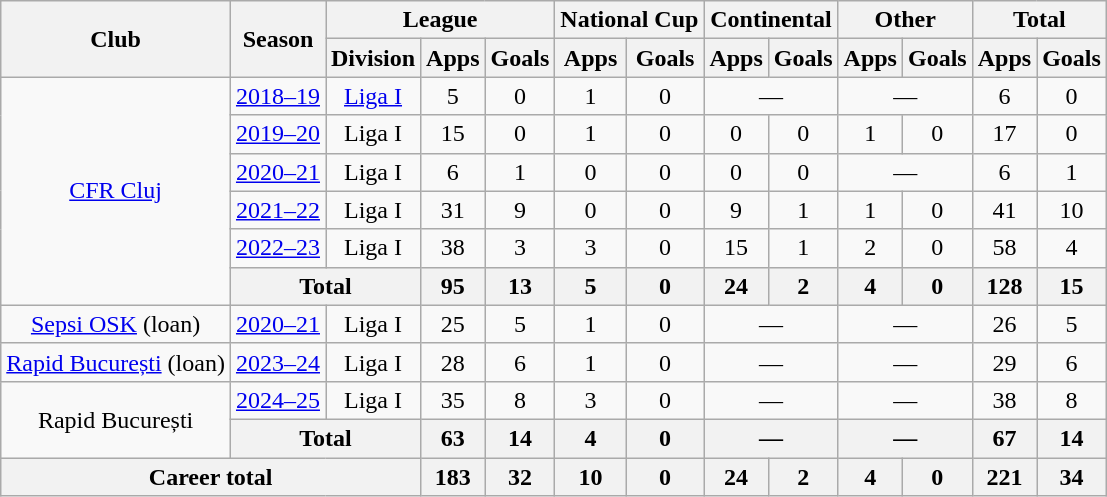<table class=wikitable style=text-align:center>
<tr>
<th rowspan=2>Club</th>
<th rowspan=2>Season</th>
<th colspan=3>League</th>
<th colspan=2>National Cup</th>
<th colspan=2>Continental</th>
<th colspan=2>Other</th>
<th colspan=2>Total</th>
</tr>
<tr>
<th>Division</th>
<th>Apps</th>
<th>Goals</th>
<th>Apps</th>
<th>Goals</th>
<th>Apps</th>
<th>Goals</th>
<th>Apps</th>
<th>Goals</th>
<th>Apps</th>
<th>Goals</th>
</tr>
<tr>
<td rowspan="6"><a href='#'>CFR Cluj</a></td>
<td><a href='#'>2018–19</a></td>
<td><a href='#'>Liga I</a></td>
<td>5</td>
<td>0</td>
<td>1</td>
<td>0</td>
<td colspan="2">—</td>
<td colspan="2">—</td>
<td>6</td>
<td>0</td>
</tr>
<tr>
<td><a href='#'>2019–20</a></td>
<td>Liga I</td>
<td>15</td>
<td>0</td>
<td>1</td>
<td>0</td>
<td>0</td>
<td>0</td>
<td>1</td>
<td>0</td>
<td>17</td>
<td>0</td>
</tr>
<tr>
<td><a href='#'>2020–21</a></td>
<td>Liga I</td>
<td>6</td>
<td>1</td>
<td>0</td>
<td>0</td>
<td>0</td>
<td>0</td>
<td colspan="2">—</td>
<td>6</td>
<td>1</td>
</tr>
<tr>
<td><a href='#'>2021–22</a></td>
<td>Liga I</td>
<td>31</td>
<td>9</td>
<td>0</td>
<td>0</td>
<td>9</td>
<td>1</td>
<td>1</td>
<td>0</td>
<td>41</td>
<td>10</td>
</tr>
<tr>
<td><a href='#'>2022–23</a></td>
<td>Liga I</td>
<td>38</td>
<td>3</td>
<td>3</td>
<td>0</td>
<td>15</td>
<td>1</td>
<td>2</td>
<td>0</td>
<td>58</td>
<td>4</td>
</tr>
<tr>
<th colspan="2">Total</th>
<th>95</th>
<th>13</th>
<th>5</th>
<th>0</th>
<th>24</th>
<th>2</th>
<th>4</th>
<th>0</th>
<th>128</th>
<th>15</th>
</tr>
<tr>
<td><a href='#'>Sepsi OSK</a> (loan)</td>
<td><a href='#'>2020–21</a></td>
<td>Liga I</td>
<td>25</td>
<td>5</td>
<td>1</td>
<td>0</td>
<td colspan="2">—</td>
<td colspan="2">—</td>
<td>26</td>
<td>5</td>
</tr>
<tr>
<td><a href='#'>Rapid București</a> (loan)</td>
<td><a href='#'>2023–24</a></td>
<td>Liga I</td>
<td>28</td>
<td>6</td>
<td>1</td>
<td>0</td>
<td colspan="2">—</td>
<td colspan="2">—</td>
<td>29</td>
<td>6</td>
</tr>
<tr>
<td rowspan="2">Rapid București</td>
<td><a href='#'>2024–25</a></td>
<td>Liga I</td>
<td>35</td>
<td>8</td>
<td>3</td>
<td>0</td>
<td colspan="2">—</td>
<td colspan="2">—</td>
<td>38</td>
<td>8</td>
</tr>
<tr>
<th colspan="2">Total</th>
<th>63</th>
<th>14</th>
<th>4</th>
<th>0</th>
<th colspan="2">—</th>
<th colspan="2">—</th>
<th>67</th>
<th>14</th>
</tr>
<tr>
<th colspan="3">Career total</th>
<th>183</th>
<th>32</th>
<th>10</th>
<th>0</th>
<th>24</th>
<th>2</th>
<th>4</th>
<th>0</th>
<th>221</th>
<th>34</th>
</tr>
</table>
